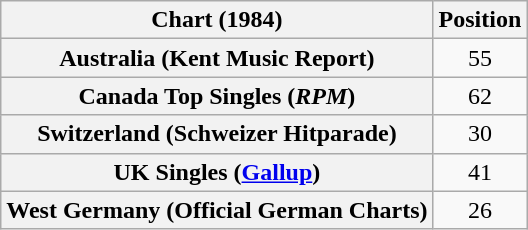<table class="wikitable sortable plainrowheaders" style="text-align:center">
<tr>
<th scope="col">Chart (1984)</th>
<th scope="col">Position</th>
</tr>
<tr>
<th scope="row">Australia (Kent Music Report)</th>
<td>55</td>
</tr>
<tr>
<th scope="row">Canada Top Singles (<em>RPM</em>)</th>
<td>62</td>
</tr>
<tr>
<th scope="row">Switzerland (Schweizer Hitparade)</th>
<td>30</td>
</tr>
<tr>
<th scope="row">UK Singles (<a href='#'>Gallup</a>)</th>
<td>41</td>
</tr>
<tr>
<th scope="row">West Germany (Official German Charts)</th>
<td>26</td>
</tr>
</table>
